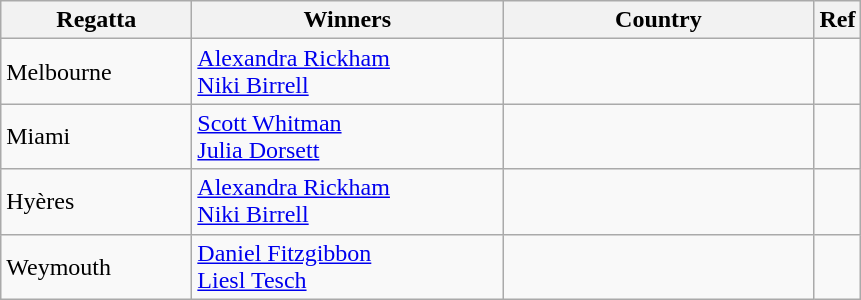<table class="wikitable">
<tr>
<th width=120>Regatta</th>
<th style="width:200px;">Winners</th>
<th style="width:200px;">Country</th>
<th>Ref</th>
</tr>
<tr>
<td>Melbourne</td>
<td><a href='#'>Alexandra Rickham</a><br><a href='#'>Niki Birrell</a></td>
<td></td>
<td></td>
</tr>
<tr>
<td>Miami</td>
<td><a href='#'>Scott Whitman</a><br><a href='#'>Julia Dorsett</a></td>
<td></td>
<td></td>
</tr>
<tr>
<td>Hyères</td>
<td><a href='#'>Alexandra Rickham</a><br><a href='#'>Niki Birrell</a></td>
<td></td>
<td></td>
</tr>
<tr>
<td>Weymouth</td>
<td><a href='#'>Daniel Fitzgibbon</a><br><a href='#'>Liesl Tesch</a></td>
<td></td>
<td></td>
</tr>
</table>
